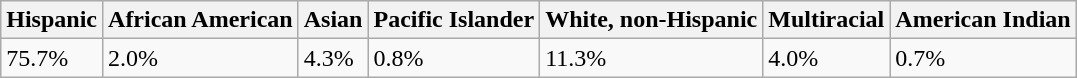<table class="wikitable">
<tr>
<th>Hispanic</th>
<th>African American</th>
<th>Asian</th>
<th>Pacific Islander</th>
<th>White, non-Hispanic</th>
<th>Multiracial</th>
<th>American Indian</th>
</tr>
<tr>
<td>75.7%</td>
<td>2.0%</td>
<td>4.3%</td>
<td>0.8%</td>
<td>11.3%</td>
<td>4.0%</td>
<td>0.7%</td>
</tr>
</table>
